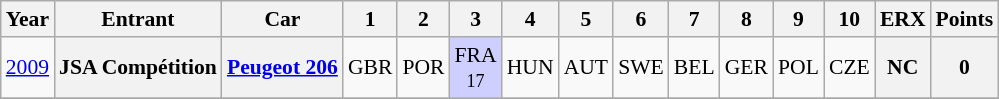<table class="wikitable" border="1" style="text-align:center; font-size:90%;">
<tr valign="top">
<th>Year</th>
<th>Entrant</th>
<th>Car</th>
<th>1</th>
<th>2</th>
<th>3</th>
<th>4</th>
<th>5</th>
<th>6</th>
<th>7</th>
<th>8</th>
<th>9</th>
<th>10</th>
<th>ERX</th>
<th>Points</th>
</tr>
<tr>
<td><a href='#'>2009</a></td>
<th>JSA Compétition</th>
<th><a href='#'>Peugeot 206</a></th>
<td>GBR<br><small></small></td>
<td>POR<br><small></small></td>
<td style="background:#CFCFFF;">FRA<br><small>17</small></td>
<td>HUN<br><small></small></td>
<td>AUT<br><small></small></td>
<td>SWE<br><small></small></td>
<td>BEL<br><small></small></td>
<td>GER<br><small></small></td>
<td>POL<br><small></small></td>
<td>CZE<br><small></small></td>
<th>NC</th>
<th>0</th>
</tr>
<tr>
</tr>
</table>
